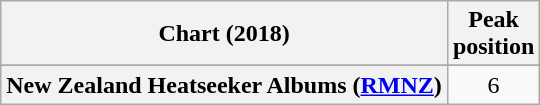<table class="wikitable sortable plainrowheaders" style="text-align:center">
<tr>
<th scope="col">Chart (2018)</th>
<th scope="col">Peak<br> position</th>
</tr>
<tr>
</tr>
<tr>
<th scope="row">New Zealand Heatseeker Albums (<a href='#'>RMNZ</a>)</th>
<td>6</td>
</tr>
</table>
